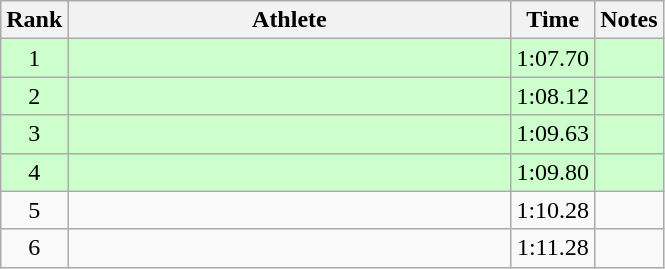<table class="wikitable" style="text-align:center">
<tr>
<th>Rank</th>
<th Style="width:18em">Athlete</th>
<th>Time</th>
<th>Notes</th>
</tr>
<tr style="background:#cfc">
<td>1</td>
<td style="text-align:left"></td>
<td>1:07.70</td>
<td></td>
</tr>
<tr style="background:#cfc">
<td>2</td>
<td style="text-align:left"></td>
<td>1:08.12</td>
<td></td>
</tr>
<tr style="background:#cfc">
<td>3</td>
<td style="text-align:left"></td>
<td>1:09.63</td>
<td></td>
</tr>
<tr style="background:#cfc">
<td>4</td>
<td style="text-align:left"></td>
<td>1:09.80</td>
<td></td>
</tr>
<tr>
<td>5</td>
<td style="text-align:left"></td>
<td>1:10.28</td>
<td></td>
</tr>
<tr>
<td>6</td>
<td style="text-align:left"></td>
<td>1:11.28</td>
<td></td>
</tr>
</table>
